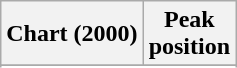<table class="wikitable sortable plainrowheaders" style="text-align:center">
<tr>
<th scope="col">Chart (2000)</th>
<th scope="col">Peak<br> position</th>
</tr>
<tr>
</tr>
<tr>
</tr>
<tr>
</tr>
</table>
